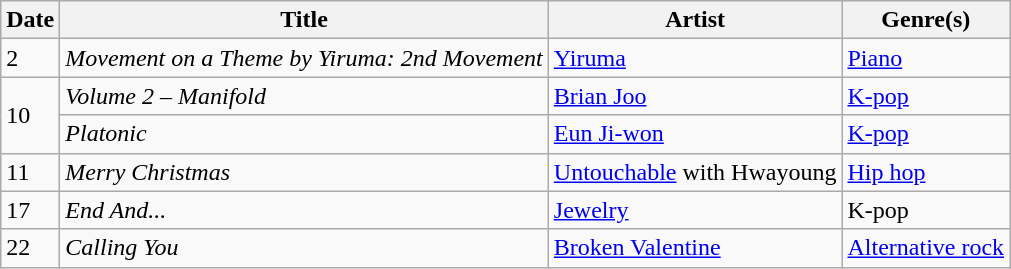<table class="wikitable" style="text-align: left;">
<tr>
<th>Date</th>
<th>Title</th>
<th>Artist</th>
<th>Genre(s)</th>
</tr>
<tr>
<td>2</td>
<td><em>Movement on a Theme by Yiruma: 2nd Movement</em></td>
<td><a href='#'>Yiruma</a></td>
<td><a href='#'>Piano</a></td>
</tr>
<tr>
<td rowspan="2">10</td>
<td><em>Volume 2 – Manifold</em></td>
<td><a href='#'>Brian Joo</a></td>
<td><a href='#'>K-pop</a></td>
</tr>
<tr>
<td><em>Platonic</em></td>
<td><a href='#'>Eun Ji-won</a></td>
<td><a href='#'>K-pop</a></td>
</tr>
<tr>
<td rowspan="1">11</td>
<td><em>Merry Christmas</em></td>
<td><a href='#'>Untouchable</a> with Hwayoung</td>
<td><a href='#'>Hip hop</a></td>
</tr>
<tr>
<td rowspan="1">17</td>
<td><em>End And...</em></td>
<td><a href='#'>Jewelry</a></td>
<td>K-pop</td>
</tr>
<tr>
<td rowspan="1">22</td>
<td><em>Calling You</em></td>
<td><a href='#'>Broken Valentine</a></td>
<td><a href='#'>Alternative rock</a></td>
</tr>
</table>
